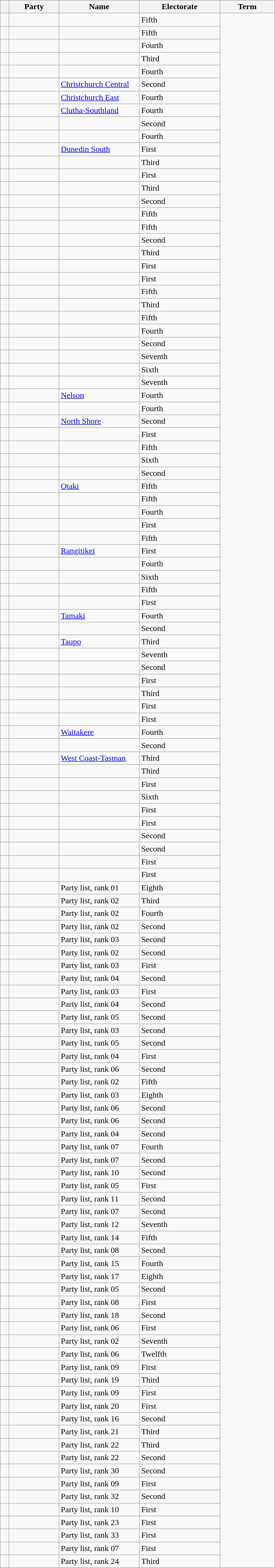<table class="wikitable sortable">
<tr>
<th width=10  class=unsortable></th>
<th width=90>Party</th>
<th width=150>Name</th>
<th width=150>Electorate</th>
<th width=100>Term</th>
</tr>
<tr>
<td></td>
<td></td>
<td></td>
<td>Fifth</td>
</tr>
<tr>
<td></td>
<td></td>
<td></td>
<td>Fifth</td>
</tr>
<tr>
<td></td>
<td></td>
<td></td>
<td>Fourth</td>
</tr>
<tr>
<td></td>
<td></td>
<td></td>
<td>Third</td>
</tr>
<tr>
<td></td>
<td></td>
<td></td>
<td>Fourth</td>
</tr>
<tr>
<td></td>
<td></td>
<td><a href='#'>Christchurch Central</a></td>
<td>Second</td>
</tr>
<tr>
<td></td>
<td></td>
<td><a href='#'>Christchurch East</a></td>
<td>Fourth</td>
</tr>
<tr>
<td></td>
<td></td>
<td><a href='#'>Clutha-Southland</a></td>
<td>Fourth</td>
</tr>
<tr>
<td></td>
<td></td>
<td></td>
<td>Second</td>
</tr>
<tr>
<td></td>
<td></td>
<td></td>
<td>Fourth</td>
</tr>
<tr>
<td></td>
<td></td>
<td><a href='#'>Dunedin South</a></td>
<td>First</td>
</tr>
<tr>
<td></td>
<td></td>
<td></td>
<td>Third</td>
</tr>
<tr>
<td></td>
<td></td>
<td></td>
<td>First</td>
</tr>
<tr>
<td></td>
<td></td>
<td></td>
<td>Third</td>
</tr>
<tr>
<td></td>
<td></td>
<td></td>
<td>Second</td>
</tr>
<tr>
<td></td>
<td></td>
<td></td>
<td>Fifth</td>
</tr>
<tr>
<td></td>
<td></td>
<td></td>
<td>Fifth</td>
</tr>
<tr>
<td></td>
<td></td>
<td></td>
<td>Second</td>
</tr>
<tr>
<td></td>
<td></td>
<td></td>
<td>Third</td>
</tr>
<tr>
<td></td>
<td></td>
<td></td>
<td>First</td>
</tr>
<tr>
<td></td>
<td></td>
<td></td>
<td>First</td>
</tr>
<tr>
<td></td>
<td></td>
<td></td>
<td>Fifth</td>
</tr>
<tr>
<td></td>
<td></td>
<td></td>
<td>Third</td>
</tr>
<tr>
<td></td>
<td></td>
<td></td>
<td>Fifth</td>
</tr>
<tr>
<td></td>
<td></td>
<td></td>
<td>Fourth</td>
</tr>
<tr>
<td></td>
<td></td>
<td></td>
<td>Second</td>
</tr>
<tr>
<td></td>
<td></td>
<td></td>
<td>Seventh</td>
</tr>
<tr>
<td></td>
<td></td>
<td></td>
<td>Sixth</td>
</tr>
<tr>
<td></td>
<td></td>
<td></td>
<td>Seventh</td>
</tr>
<tr>
<td></td>
<td></td>
<td><a href='#'>Nelson</a></td>
<td>Fourth</td>
</tr>
<tr>
<td></td>
<td></td>
<td></td>
<td>Fourth</td>
</tr>
<tr>
<td></td>
<td></td>
<td><a href='#'>North Shore</a></td>
<td>Second</td>
</tr>
<tr>
<td></td>
<td></td>
<td></td>
<td>First</td>
</tr>
<tr>
<td></td>
<td></td>
<td></td>
<td>Fifth</td>
</tr>
<tr>
<td></td>
<td></td>
<td></td>
<td>Sixth</td>
</tr>
<tr>
<td></td>
<td></td>
<td></td>
<td>Second</td>
</tr>
<tr>
<td></td>
<td></td>
<td><a href='#'>Otaki</a></td>
<td>Fifth</td>
</tr>
<tr>
<td></td>
<td></td>
<td></td>
<td>Fifth</td>
</tr>
<tr>
<td></td>
<td></td>
<td></td>
<td>Fourth</td>
</tr>
<tr>
<td></td>
<td></td>
<td></td>
<td>First</td>
</tr>
<tr>
<td></td>
<td></td>
<td></td>
<td>Fifth</td>
</tr>
<tr>
<td></td>
<td></td>
<td><a href='#'>Rangitikei</a></td>
<td>First</td>
</tr>
<tr>
<td></td>
<td></td>
<td></td>
<td>Fourth</td>
</tr>
<tr>
<td></td>
<td></td>
<td></td>
<td>Sixth</td>
</tr>
<tr>
<td></td>
<td></td>
<td></td>
<td>Fifth</td>
</tr>
<tr>
<td></td>
<td></td>
<td></td>
<td>First</td>
</tr>
<tr>
<td></td>
<td></td>
<td><a href='#'>Tamaki</a></td>
<td>Fourth</td>
</tr>
<tr>
<td></td>
<td></td>
<td></td>
<td>Second</td>
</tr>
<tr>
<td></td>
<td></td>
<td><a href='#'>Taupo</a></td>
<td>Third</td>
</tr>
<tr>
<td></td>
<td></td>
<td></td>
<td>Seventh</td>
</tr>
<tr>
<td></td>
<td></td>
<td></td>
<td>Second</td>
</tr>
<tr>
<td></td>
<td></td>
<td></td>
<td>First</td>
</tr>
<tr>
<td></td>
<td></td>
<td></td>
<td>Third</td>
</tr>
<tr>
<td></td>
<td></td>
<td></td>
<td>First</td>
</tr>
<tr>
<td></td>
<td></td>
<td></td>
<td>First</td>
</tr>
<tr>
<td></td>
<td></td>
<td><a href='#'>Waitakere</a></td>
<td>Fourth</td>
</tr>
<tr>
<td></td>
<td></td>
<td></td>
<td>Second</td>
</tr>
<tr>
<td></td>
<td></td>
<td><a href='#'>West Coast-Tasman</a></td>
<td>Third</td>
</tr>
<tr>
<td></td>
<td></td>
<td></td>
<td>Third</td>
</tr>
<tr>
<td></td>
<td></td>
<td></td>
<td>First</td>
</tr>
<tr>
<td></td>
<td></td>
<td></td>
<td>Sixth</td>
</tr>
<tr>
<td></td>
<td></td>
<td> </td>
<td>First</td>
</tr>
<tr>
<td></td>
<td></td>
<td> </td>
<td>First</td>
</tr>
<tr>
<td></td>
<td></td>
<td> </td>
<td>Second</td>
</tr>
<tr>
<td></td>
<td></td>
<td></td>
<td>Second</td>
</tr>
<tr>
<td></td>
<td></td>
<td> </td>
<td>First</td>
</tr>
<tr>
<td></td>
<td></td>
<td> </td>
<td>First</td>
</tr>
<tr>
<td></td>
<td></td>
<td> Party list, rank 01</td>
<td>Eighth</td>
</tr>
<tr>
<td></td>
<td></td>
<td> Party list, rank 02</td>
<td>Third</td>
</tr>
<tr>
<td></td>
<td></td>
<td> Party list, rank 02</td>
<td>Fourth</td>
</tr>
<tr>
<td></td>
<td></td>
<td> Party list, rank 02</td>
<td>Second</td>
</tr>
<tr>
<td></td>
<td></td>
<td> Party list, rank 03</td>
<td>Second</td>
</tr>
<tr>
<td></td>
<td></td>
<td> Party list, rank 02</td>
<td>Second</td>
</tr>
<tr>
<td></td>
<td></td>
<td> Party list, rank 03</td>
<td>First</td>
</tr>
<tr>
<td></td>
<td></td>
<td> Party list, rank 04</td>
<td>Second</td>
</tr>
<tr>
<td></td>
<td></td>
<td> Party list, rank 03</td>
<td>First</td>
</tr>
<tr>
<td></td>
<td></td>
<td> Party list, rank 04</td>
<td>Second</td>
</tr>
<tr>
<td></td>
<td></td>
<td> Party list, rank 05</td>
<td>Second</td>
</tr>
<tr>
<td></td>
<td></td>
<td> Party list, rank 03</td>
<td>Second</td>
</tr>
<tr>
<td></td>
<td></td>
<td> Party list, rank 05</td>
<td>Second</td>
</tr>
<tr>
<td></td>
<td></td>
<td> Party list, rank 04</td>
<td>First</td>
</tr>
<tr>
<td></td>
<td></td>
<td> Party list, rank 06</td>
<td>Second</td>
</tr>
<tr>
<td></td>
<td></td>
<td> Party list, rank 02</td>
<td>Fifth</td>
</tr>
<tr>
<td></td>
<td></td>
<td> Party list, rank 03</td>
<td>Eighth</td>
</tr>
<tr>
<td></td>
<td></td>
<td> Party list, rank 06</td>
<td>Second</td>
</tr>
<tr>
<td></td>
<td></td>
<td> Party list, rank 06</td>
<td>Second</td>
</tr>
<tr>
<td></td>
<td></td>
<td> Party list, rank 04</td>
<td>Second</td>
</tr>
<tr>
<td></td>
<td></td>
<td> Party list, rank 07</td>
<td>Fourth</td>
</tr>
<tr>
<td></td>
<td></td>
<td> Party list, rank 07</td>
<td>Second</td>
</tr>
<tr>
<td></td>
<td></td>
<td> Party list, rank 10</td>
<td>Second</td>
</tr>
<tr>
<td></td>
<td></td>
<td> Party list, rank 05</td>
<td>First</td>
</tr>
<tr>
<td></td>
<td></td>
<td> Party list, rank 11</td>
<td>Second</td>
</tr>
<tr>
<td></td>
<td></td>
<td> Party list, rank 07</td>
<td>Second</td>
</tr>
<tr>
<td></td>
<td></td>
<td> Party list, rank 12</td>
<td>Seventh</td>
</tr>
<tr>
<td></td>
<td></td>
<td> Party list, rank 14</td>
<td>Fifth</td>
</tr>
<tr>
<td></td>
<td></td>
<td> Party list, rank 08</td>
<td>Second</td>
</tr>
<tr>
<td></td>
<td></td>
<td> Party list, rank 15</td>
<td>Fourth</td>
</tr>
<tr>
<td></td>
<td></td>
<td> Party list, rank 17</td>
<td>Eighth</td>
</tr>
<tr>
<td></td>
<td></td>
<td> Party list, rank 05</td>
<td>Second</td>
</tr>
<tr>
<td></td>
<td></td>
<td> Party list, rank 08</td>
<td>First</td>
</tr>
<tr>
<td></td>
<td></td>
<td> Party list, rank 18</td>
<td>Second</td>
</tr>
<tr>
<td></td>
<td></td>
<td> Party list, rank 06</td>
<td>First</td>
</tr>
<tr>
<td></td>
<td></td>
<td> Party list, rank 02</td>
<td>Seventh</td>
</tr>
<tr>
<td></td>
<td></td>
<td> Party list, rank 06</td>
<td>Twelfth</td>
</tr>
<tr>
<td></td>
<td></td>
<td> Party list, rank 09</td>
<td>First</td>
</tr>
<tr>
<td></td>
<td></td>
<td> Party list, rank 19</td>
<td>Third</td>
</tr>
<tr>
<td></td>
<td></td>
<td> Party list, rank 09</td>
<td>First</td>
</tr>
<tr>
<td></td>
<td></td>
<td> Party list, rank 20</td>
<td>First</td>
</tr>
<tr>
<td></td>
<td></td>
<td> Party list, rank 16</td>
<td>Second</td>
</tr>
<tr>
<td></td>
<td></td>
<td> Party list, rank 21</td>
<td>Third</td>
</tr>
<tr>
<td></td>
<td></td>
<td> Party list, rank 22</td>
<td>Third</td>
</tr>
<tr>
<td></td>
<td></td>
<td> Party list, rank 22</td>
<td>Second</td>
</tr>
<tr>
<td></td>
<td></td>
<td> Party list, rank 30</td>
<td>Second</td>
</tr>
<tr>
<td></td>
<td></td>
<td> Party list, rank 09</td>
<td>First</td>
</tr>
<tr>
<td></td>
<td></td>
<td> Party list, rank 32</td>
<td>Second</td>
</tr>
<tr>
<td></td>
<td></td>
<td> Party list, rank 10</td>
<td>First</td>
</tr>
<tr>
<td></td>
<td></td>
<td> Party list, rank 23</td>
<td>First</td>
</tr>
<tr>
<td></td>
<td></td>
<td> Party list, rank 33</td>
<td>First</td>
</tr>
<tr>
<td></td>
<td></td>
<td> Party list, rank 07</td>
<td>First</td>
</tr>
<tr>
<td></td>
<td></td>
<td> Party list, rank 24</td>
<td>Third</td>
</tr>
</table>
